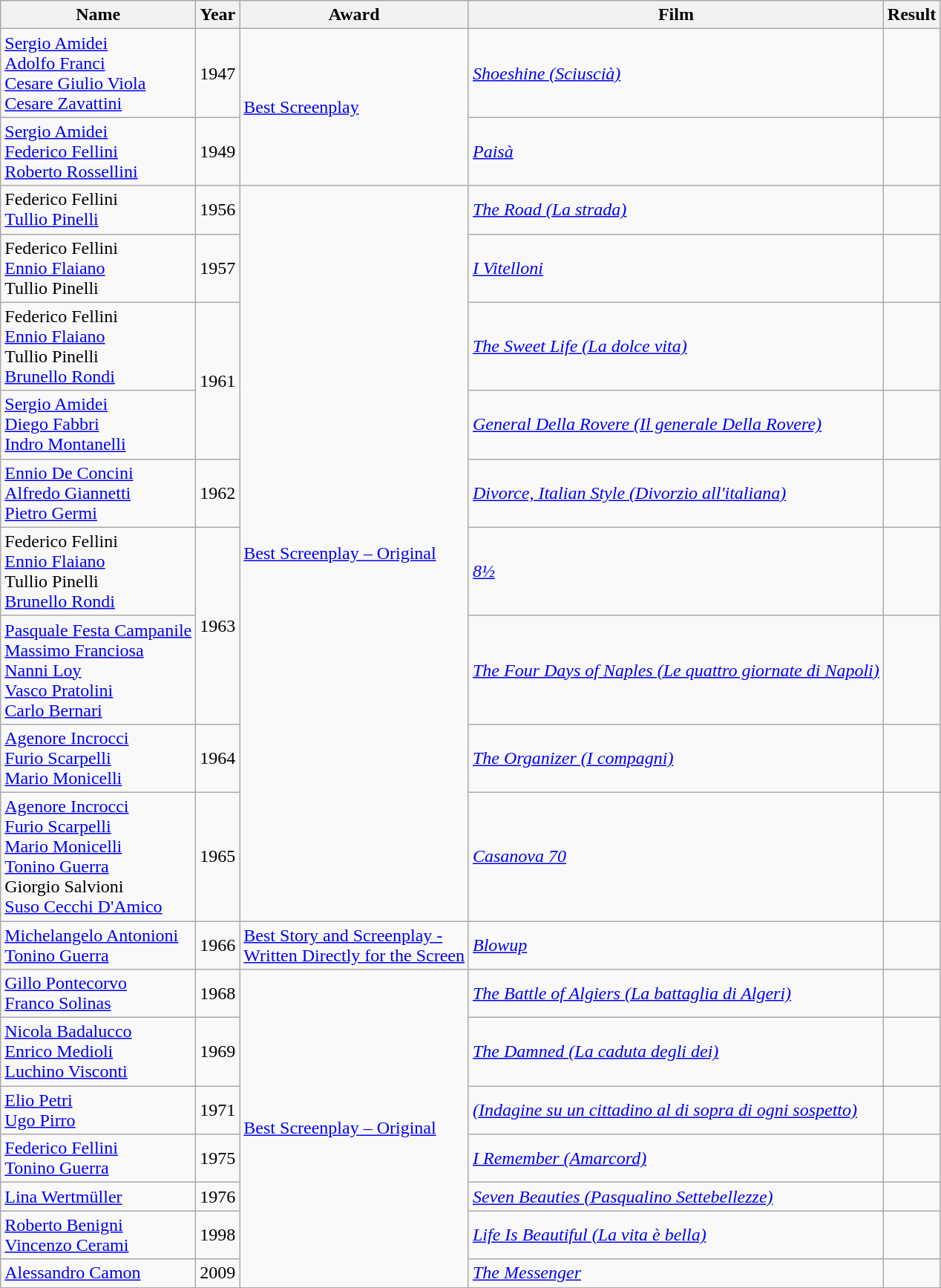<table class="wikitable">
<tr ">
<th>Name</th>
<th>Year</th>
<th>Award</th>
<th>Film</th>
<th>Result</th>
</tr>
<tr>
<td><a href='#'>Sergio Amidei</a><br><a href='#'>Adolfo Franci</a><br><a href='#'>Cesare Giulio Viola</a><br><a href='#'>Cesare Zavattini</a></td>
<td>1947</td>
<td rowspan="2"><a href='#'>Best Screenplay</a></td>
<td><a href='#'><em>Shoeshine (Sciuscià)</em></a></td>
<td></td>
</tr>
<tr>
<td><a href='#'>Sergio Amidei</a><br><a href='#'>Federico Fellini</a><br><a href='#'>Roberto Rossellini</a></td>
<td>1949</td>
<td><em><a href='#'>Paisà</a></em></td>
<td></td>
</tr>
<tr>
<td>Federico Fellini<br><a href='#'>Tullio Pinelli</a></td>
<td>1956</td>
<td rowspan="9"><a href='#'>Best Screenplay – Original</a></td>
<td><em><a href='#'>The Road (La strada)</a></em></td>
<td></td>
</tr>
<tr>
<td>Federico Fellini<br><a href='#'>Ennio Flaiano</a><br>Tullio Pinelli</td>
<td>1957</td>
<td><em><a href='#'>I Vitelloni</a></em></td>
<td></td>
</tr>
<tr>
<td>Federico Fellini<br><a href='#'>Ennio Flaiano</a><br>Tullio Pinelli<br><a href='#'>Brunello Rondi</a></td>
<td rowspan="2">1961</td>
<td><em><a href='#'>The Sweet Life (La dolce vita)</a></em></td>
<td></td>
</tr>
<tr>
<td><a href='#'>Sergio Amidei</a><br><a href='#'>Diego Fabbri</a><br><a href='#'>Indro Montanelli</a></td>
<td><a href='#'><em>General Della Rovere (Il generale Della Rovere)</em></a></td>
<td></td>
</tr>
<tr>
<td><a href='#'>Ennio De Concini</a><br><a href='#'>Alfredo Giannetti</a><br><a href='#'>Pietro Germi</a></td>
<td>1962</td>
<td><em><a href='#'>Divorce, Italian Style (Divorzio all'italiana)</a></em></td>
<td></td>
</tr>
<tr>
<td>Federico Fellini<br><a href='#'>Ennio Flaiano</a><br>Tullio Pinelli<br><a href='#'>Brunello Rondi</a></td>
<td rowspan="2">1963</td>
<td><em><a href='#'>8½</a></em></td>
<td></td>
</tr>
<tr>
<td><a href='#'>Pasquale Festa Campanile</a><br><a href='#'>Massimo Franciosa</a><br><a href='#'>Nanni Loy</a><br><a href='#'>Vasco Pratolini</a><br><a href='#'>Carlo Bernari</a></td>
<td><a href='#'><em>The Four Days of Naples (Le quattro giornate di Napoli)</em></a></td>
<td></td>
</tr>
<tr>
<td><a href='#'>Agenore Incrocci</a><br><a href='#'>Furio Scarpelli</a><br><a href='#'>Mario Monicelli</a></td>
<td>1964</td>
<td><a href='#'><em>The Organizer (I compagni)</em></a></td>
<td></td>
</tr>
<tr>
<td><a href='#'>Agenore Incrocci</a><br><a href='#'>Furio Scarpelli</a><br><a href='#'>Mario Monicelli</a><br><a href='#'>Tonino Guerra</a><br>Giorgio Salvioni<br><a href='#'>Suso Cecchi D'Amico</a></td>
<td>1965</td>
<td><em><a href='#'>Casanova 70</a></em></td>
<td></td>
</tr>
<tr>
<td><a href='#'>Michelangelo Antonioni</a><br><a href='#'>Tonino Guerra</a><br></td>
<td>1966</td>
<td><a href='#'>Best Story and Screenplay -<br>Written Directly for the Screen</a></td>
<td><em><a href='#'>Blowup</a></em></td>
<td></td>
</tr>
<tr>
<td><a href='#'>Gillo Pontecorvo</a><br><a href='#'>Franco Solinas</a></td>
<td>1968</td>
<td rowspan="7"><a href='#'>Best Screenplay – Original</a></td>
<td><em><a href='#'>The Battle of Algiers (La battaglia di Algeri)</a></em></td>
<td></td>
</tr>
<tr>
<td><a href='#'>Nicola Badalucco</a><br><a href='#'>Enrico Medioli</a><br><a href='#'>Luchino Visconti</a></td>
<td>1969</td>
<td><em><a href='#'>The Damned (La caduta degli dei)</a></em></td>
<td></td>
</tr>
<tr>
<td><a href='#'>Elio Petri</a><br><a href='#'>Ugo Pirro</a></td>
<td>1971</td>
<td><em><a href='#'>(Indagine su un cittadino al di sopra di ogni sospetto)</a></em></td>
<td></td>
</tr>
<tr>
<td><a href='#'>Federico Fellini</a><br><a href='#'>Tonino Guerra</a></td>
<td>1975</td>
<td><em><a href='#'>I Remember (Amarcord)</a></em></td>
<td></td>
</tr>
<tr>
<td><a href='#'>Lina Wertmüller</a></td>
<td>1976</td>
<td><a href='#'><em>Seven Beauties (Pasqualino Settebellezze)</em></a></td>
<td></td>
</tr>
<tr>
<td><a href='#'>Roberto Benigni</a><br><a href='#'>Vincenzo Cerami</a></td>
<td>1998</td>
<td><em><a href='#'>Life Is Beautiful (La vita è bella)</a></em></td>
<td></td>
</tr>
<tr>
<td><a href='#'>Alessandro Camon</a><br></td>
<td>2009</td>
<td><a href='#'><em>The Messenger</em></a></td>
<td></td>
</tr>
</table>
